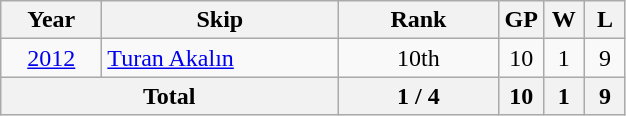<table class="wikitable" style="text-align: center;">
<tr>
<th width="60">Year</th>
<th width="150">Skip</th>
<th width="100">Rank</th>
<th width="20">GP</th>
<th width="20">W</th>
<th width="20">L</th>
</tr>
<tr>
<td> <a href='#'>2012</a></td>
<td align=left><a href='#'>Turan Akalın</a></td>
<td>10th</td>
<td>10</td>
<td>1</td>
<td>9</td>
</tr>
<tr>
<th colspan=2>Total</th>
<th>1 / 4</th>
<th>10</th>
<th>1</th>
<th>9</th>
</tr>
</table>
